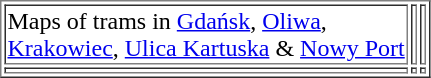<table border="1" style="float:left;">
<tr>
<td>Maps of trams in <a href='#'>Gdańsk</a>, <a href='#'>Oliwa</a>,<br><a href='#'>Krakowiec</a>, <a href='#'>Ulica Kartuska</a> & <a href='#'>Nowy Port</a></td>
<td></td>
<td></td>
</tr>
<tr>
<td></td>
<td></td>
<td></td>
</tr>
</table>
